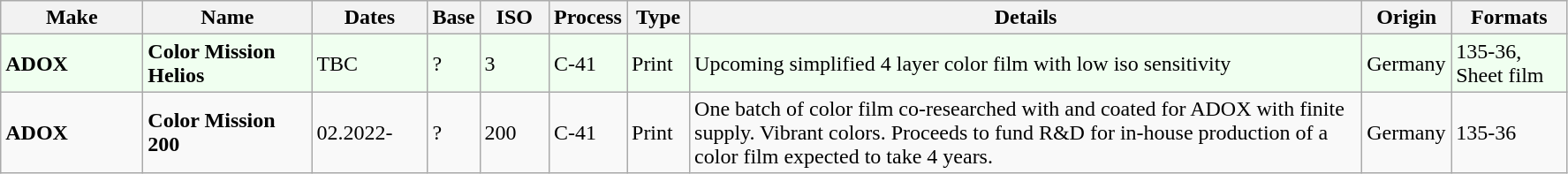<table class="wikitable">
<tr>
<th scope="col" style="width: 100px;">Make</th>
<th scope="col" style="width: 120px;">Name</th>
<th scope="col" style="width: 80px;">Dates</th>
<th scope="col" style="width: 30px;">Base</th>
<th scope="col" style="width: 45px;">ISO</th>
<th scope="col" style="width: 40px;">Process</th>
<th scope="col" style="width: 40px;">Type</th>
<th scope="col" style="width: 500px;">Details</th>
<th scope="col" style="width: 60px;">Origin</th>
<th scope="col" style="width: 80px;">Formats</th>
</tr>
<tr style="background:honeyDew;">
<td><strong>ADOX</strong></td>
<td><strong>Color Mission Helios</strong></td>
<td>TBC</td>
<td>?</td>
<td>3</td>
<td>C-41</td>
<td>Print</td>
<td>Upcoming simplified 4 layer color film with low iso sensitivity </td>
<td>Germany</td>
<td>135-36, Sheet film</td>
</tr>
<tr>
<td><strong>ADOX</strong></td>
<td><strong>Color Mission 200</strong></td>
<td>02.2022-</td>
<td>?</td>
<td>200</td>
<td>C-41</td>
<td>Print</td>
<td>One batch of color film co-researched with and coated for ADOX with finite supply. Vibrant colors. Proceeds to fund R&D for in-house production of a color film expected to take 4 years.</td>
<td>Germany</td>
<td>135-36</td>
</tr>
</table>
